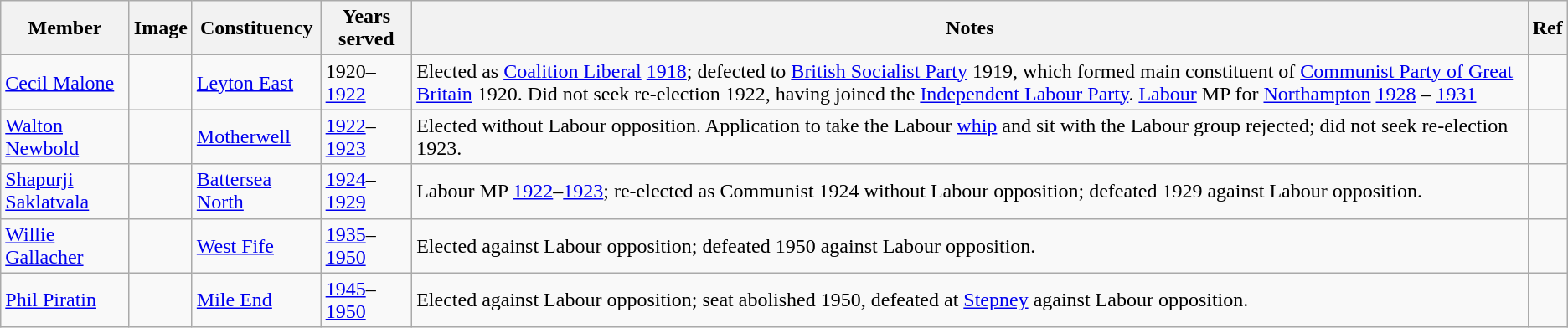<table class="wikitable">
<tr>
<th>Member</th>
<th>Image</th>
<th>Constituency</th>
<th>Years served</th>
<th>Notes</th>
<th>Ref</th>
</tr>
<tr>
<td><a href='#'>Cecil Malone</a></td>
<td></td>
<td><a href='#'>Leyton East</a></td>
<td>1920–<a href='#'>1922</a></td>
<td>Elected as <a href='#'>Coalition Liberal</a> <a href='#'>1918</a>; defected to <a href='#'>British Socialist Party</a> 1919, which formed main constituent of <a href='#'>Communist Party of Great Britain</a> 1920. Did not seek re-election 1922, having joined the <a href='#'>Independent Labour Party</a>. <a href='#'>Labour</a> MP for <a href='#'>Northampton</a> <a href='#'>1928</a> – <a href='#'>1931</a></td>
<td></td>
</tr>
<tr>
<td><a href='#'>Walton Newbold</a></td>
<td></td>
<td><a href='#'>Motherwell</a></td>
<td><a href='#'>1922</a>–<a href='#'>1923</a></td>
<td>Elected without Labour opposition. Application to take the Labour <a href='#'>whip</a> and sit with the Labour group rejected; did not seek re-election 1923.</td>
<td></td>
</tr>
<tr>
<td><a href='#'>Shapurji Saklatvala</a></td>
<td></td>
<td><a href='#'>Battersea North</a></td>
<td><a href='#'>1924</a>–<a href='#'>1929</a></td>
<td>Labour MP <a href='#'>1922</a>–<a href='#'>1923</a>; re-elected as Communist 1924 without Labour opposition; defeated 1929 against Labour opposition.</td>
<td></td>
</tr>
<tr>
<td><a href='#'>Willie Gallacher</a></td>
<td></td>
<td><a href='#'>West Fife</a></td>
<td><a href='#'>1935</a>–<a href='#'>1950</a></td>
<td>Elected against Labour opposition; defeated 1950 against Labour opposition.</td>
<td></td>
</tr>
<tr>
<td><a href='#'>Phil Piratin</a></td>
<td></td>
<td><a href='#'>Mile End</a></td>
<td><a href='#'>1945</a>–<a href='#'>1950</a></td>
<td>Elected against Labour opposition; seat abolished 1950, defeated at <a href='#'>Stepney</a> against Labour opposition.</td>
<td></td>
</tr>
</table>
